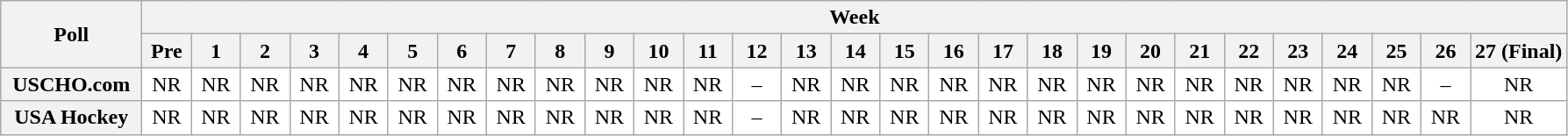<table class="wikitable" style="white-space:nowrap;">
<tr>
<th scope="col" width="100" rowspan="2">Poll</th>
<th colspan="28">Week</th>
</tr>
<tr>
<th scope="col" width="30">Pre</th>
<th scope="col" width="30">1</th>
<th scope="col" width="30">2</th>
<th scope="col" width="30">3</th>
<th scope="col" width="30">4</th>
<th scope="col" width="30">5</th>
<th scope="col" width="30">6</th>
<th scope="col" width="30">7</th>
<th scope="col" width="30">8</th>
<th scope="col" width="30">9</th>
<th scope="col" width="30">10</th>
<th scope="col" width="30">11</th>
<th scope="col" width="30">12</th>
<th scope="col" width="30">13</th>
<th scope="col" width="30">14</th>
<th scope="col" width="30">15</th>
<th scope="col" width="30">16</th>
<th scope="col" width="30">17</th>
<th scope="col" width="30">18</th>
<th scope="col" width="30">19</th>
<th scope="col" width="30">20</th>
<th scope="col" width="30">21</th>
<th scope="col" width="30">22</th>
<th scope="col" width="30">23</th>
<th scope="col" width="30">24</th>
<th scope="col" width="30">25</th>
<th scope="col" width="30">26</th>
<th scope="col" width="30">27 (Final)</th>
</tr>
<tr style="text-align:center;">
<th>USCHO.com</th>
<td bgcolor=FFFFFF>NR</td>
<td bgcolor=FFFFFF>NR</td>
<td bgcolor=FFFFFF>NR</td>
<td bgcolor=FFFFFF>NR</td>
<td bgcolor=FFFFFF>NR</td>
<td bgcolor=FFFFFF>NR</td>
<td bgcolor=FFFFFF>NR</td>
<td bgcolor=FFFFFF>NR</td>
<td bgcolor=FFFFFF>NR</td>
<td bgcolor=FFFFFF>NR</td>
<td bgcolor=FFFFFF>NR</td>
<td bgcolor=FFFFFF>NR</td>
<td bgcolor=FFFFFF>–</td>
<td bgcolor=FFFFFF>NR</td>
<td bgcolor=FFFFFF>NR</td>
<td bgcolor=FFFFFF>NR</td>
<td bgcolor=FFFFFF>NR</td>
<td bgcolor=FFFFFF>NR</td>
<td bgcolor=FFFFFF>NR</td>
<td bgcolor=FFFFFF>NR</td>
<td bgcolor=FFFFFF>NR</td>
<td bgcolor=FFFFFF>NR</td>
<td bgcolor=FFFFFF>NR</td>
<td bgcolor=FFFFFF>NR</td>
<td bgcolor=FFFFFF>NR</td>
<td bgcolor=FFFFFF>NR</td>
<td bgcolor=FFFFFF>–</td>
<td bgcolor=FFFFFF>NR</td>
</tr>
<tr style="text-align:center;">
<th>USA Hockey</th>
<td bgcolor=FFFFFF>NR</td>
<td bgcolor=FFFFFF>NR</td>
<td bgcolor=FFFFFF>NR</td>
<td bgcolor=FFFFFF>NR</td>
<td bgcolor=FFFFFF>NR</td>
<td bgcolor=FFFFFF>NR</td>
<td bgcolor=FFFFFF>NR</td>
<td bgcolor=FFFFFF>NR</td>
<td bgcolor=FFFFFF>NR</td>
<td bgcolor=FFFFFF>NR</td>
<td bgcolor=FFFFFF>NR</td>
<td bgcolor=FFFFFF>NR</td>
<td bgcolor=FFFFFF>–</td>
<td bgcolor=FFFFFF>NR</td>
<td bgcolor=FFFFFF>NR</td>
<td bgcolor=FFFFFF>NR</td>
<td bgcolor=FFFFFF>NR</td>
<td bgcolor=FFFFFF>NR</td>
<td bgcolor=FFFFFF>NR</td>
<td bgcolor=FFFFFF>NR</td>
<td bgcolor=FFFFFF>NR</td>
<td bgcolor=FFFFFF>NR</td>
<td bgcolor=FFFFFF>NR</td>
<td bgcolor=FFFFFF>NR</td>
<td bgcolor=FFFFFF>NR</td>
<td bgcolor=FFFFFF>NR</td>
<td bgcolor=FFFFFF>NR</td>
<td bgcolor=FFFFFF>NR</td>
</tr>
</table>
